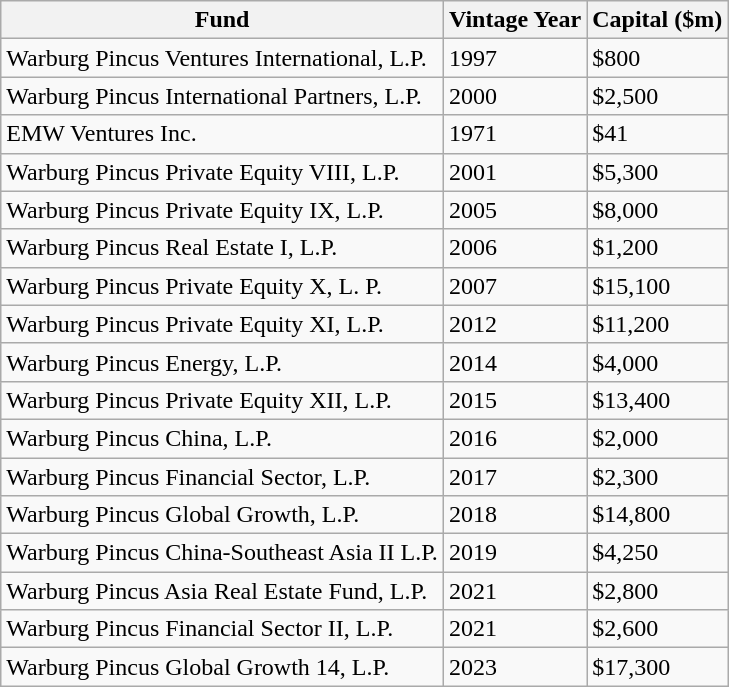<table class="wikitable">
<tr>
<th>Fund</th>
<th>Vintage Year</th>
<th>Capital ($m)</th>
</tr>
<tr>
<td>Warburg Pincus Ventures International, L.P.</td>
<td>1997</td>
<td>$800</td>
</tr>
<tr>
<td>Warburg Pincus International Partners, L.P.</td>
<td>2000</td>
<td>$2,500</td>
</tr>
<tr>
<td>EMW Ventures Inc.</td>
<td>1971</td>
<td>$41</td>
</tr>
<tr>
<td>Warburg Pincus Private Equity VIII, L.P.</td>
<td>2001</td>
<td>$5,300</td>
</tr>
<tr>
<td>Warburg Pincus Private Equity IX, L.P.</td>
<td>2005</td>
<td>$8,000</td>
</tr>
<tr>
<td>Warburg Pincus Real Estate I, L.P.</td>
<td>2006</td>
<td>$1,200</td>
</tr>
<tr>
<td>Warburg Pincus Private Equity X, L. P.</td>
<td>2007</td>
<td>$15,100</td>
</tr>
<tr>
<td>Warburg Pincus Private Equity XI, L.P.</td>
<td>2012</td>
<td>$11,200</td>
</tr>
<tr>
<td>Warburg Pincus Energy, L.P.</td>
<td>2014</td>
<td>$4,000</td>
</tr>
<tr>
<td>Warburg Pincus Private Equity XII, L.P.</td>
<td>2015</td>
<td>$13,400</td>
</tr>
<tr>
<td>Warburg Pincus China, L.P.</td>
<td>2016</td>
<td>$2,000</td>
</tr>
<tr>
<td>Warburg Pincus Financial Sector, L.P.</td>
<td>2017</td>
<td>$2,300</td>
</tr>
<tr>
<td>Warburg Pincus Global Growth, L.P.</td>
<td>2018</td>
<td>$14,800</td>
</tr>
<tr>
<td>Warburg Pincus China-Southeast Asia II L.P.</td>
<td>2019</td>
<td>$4,250</td>
</tr>
<tr>
<td>Warburg Pincus Asia Real Estate Fund, L.P.</td>
<td>2021</td>
<td>$2,800</td>
</tr>
<tr>
<td>Warburg Pincus Financial Sector II, L.P.</td>
<td>2021</td>
<td>$2,600</td>
</tr>
<tr>
<td>Warburg Pincus Global Growth 14, L.P.</td>
<td>2023</td>
<td>$17,300</td>
</tr>
</table>
